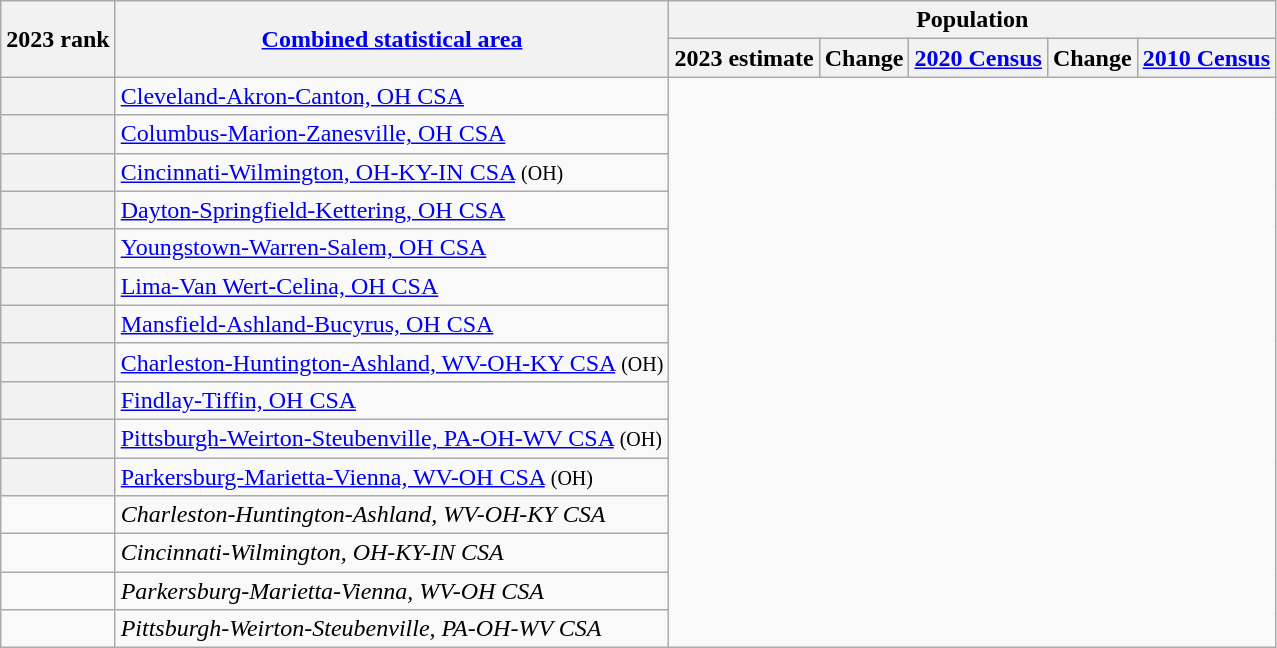<table class="wikitable sortable">
<tr>
<th scope=col rowspan=2>2023 rank</th>
<th scope=col rowspan=2><a href='#'>Combined statistical area</a></th>
<th colspan=5>Population</th>
</tr>
<tr>
<th scope=col>2023 estimate</th>
<th scope=col>Change</th>
<th scope=col><a href='#'>2020 Census</a></th>
<th scope=col>Change</th>
<th scope=col><a href='#'>2010 Census</a></th>
</tr>
<tr>
<th scope=row></th>
<td><a href='#'>Cleveland-Akron-Canton, OH CSA</a><br></td>
</tr>
<tr>
<th scope=row></th>
<td><a href='#'>Columbus-Marion-Zanesville, OH CSA</a><br></td>
</tr>
<tr>
<th scope=row></th>
<td><a href='#'>Cincinnati-Wilmington, OH-KY-IN CSA</a> <small>(OH)</small><br></td>
</tr>
<tr>
<th scope=row></th>
<td><a href='#'>Dayton-Springfield-Kettering, OH CSA</a><br></td>
</tr>
<tr>
<th scope=row></th>
<td><a href='#'>Youngstown-Warren-Salem, OH CSA</a><br></td>
</tr>
<tr>
<th scope=row></th>
<td><a href='#'>Lima-Van Wert-Celina, OH CSA</a><br></td>
</tr>
<tr>
<th scope=row></th>
<td><a href='#'>Mansfield-Ashland-Bucyrus, OH CSA</a><br></td>
</tr>
<tr>
<th scope=row></th>
<td><a href='#'>Charleston-Huntington-Ashland, WV-OH-KY CSA</a> <small>(OH)</small><br></td>
</tr>
<tr>
<th scope=row></th>
<td><a href='#'>Findlay-Tiffin, OH CSA</a><br></td>
</tr>
<tr>
<th scope=row></th>
<td><a href='#'>Pittsburgh-Weirton-Steubenville, PA-OH-WV CSA</a> <small>(OH)</small><br></td>
</tr>
<tr>
<th scope=row></th>
<td><a href='#'>Parkersburg-Marietta-Vienna, WV-OH CSA</a> <small>(OH)</small><br></td>
</tr>
<tr>
<td></td>
<td><em><span>Charleston-Huntington-Ashland, WV-OH-KY CSA</span></em><br></td>
</tr>
<tr>
<td></td>
<td><em><span>Cincinnati-Wilmington, OH-KY-IN CSA</span></em><br></td>
</tr>
<tr>
<td></td>
<td><em><span>Parkersburg-Marietta-Vienna, WV-OH CSA</span></em><br></td>
</tr>
<tr>
<td></td>
<td><em><span>Pittsburgh-Weirton-Steubenville, PA-OH-WV CSA</span></em><br></td>
</tr>
</table>
